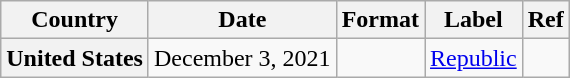<table class="wikitable plainrowheaders">
<tr>
<th>Country</th>
<th>Date</th>
<th>Format</th>
<th>Label</th>
<th>Ref</th>
</tr>
<tr>
<th scope="row">United States</th>
<td>December 3, 2021</td>
<td></td>
<td><a href='#'>Republic</a></td>
<td></td>
</tr>
</table>
